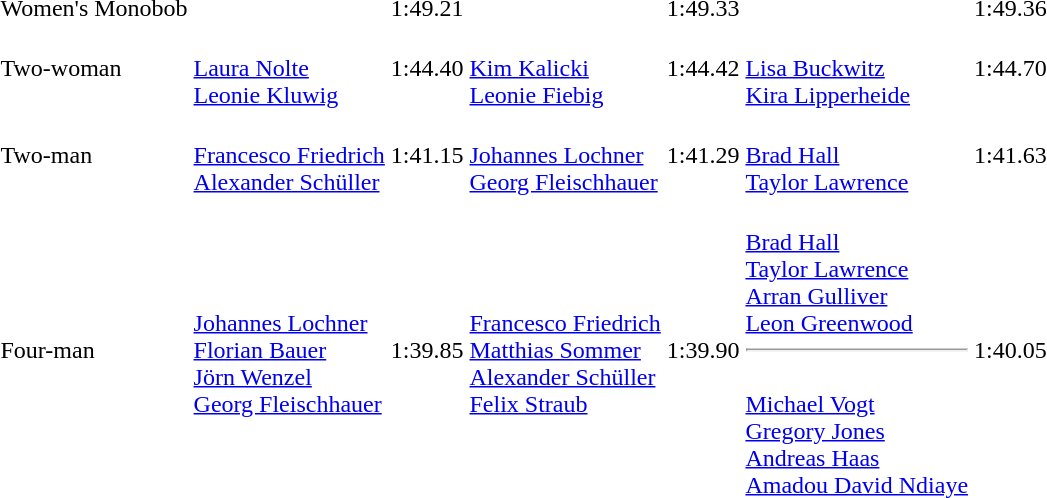<table>
<tr>
<td>Women's Monobob</td>
<td></td>
<td>1:49.21</td>
<td></td>
<td>1:49.33</td>
<td></td>
<td>1:49.36</td>
</tr>
<tr>
<td>Two-woman</td>
<td><br><a href='#'>Laura Nolte</a><br><a href='#'>Leonie Kluwig</a></td>
<td>1:44.40</td>
<td><br><a href='#'>Kim Kalicki</a><br><a href='#'>Leonie Fiebig</a></td>
<td>1:44.42</td>
<td><br><a href='#'>Lisa Buckwitz</a><br><a href='#'>Kira Lipperheide</a></td>
<td>1:44.70</td>
</tr>
<tr>
<td>Two-man</td>
<td><br><a href='#'>Francesco Friedrich</a><br><a href='#'>Alexander Schüller</a></td>
<td>1:41.15</td>
<td><br><a href='#'>Johannes Lochner</a><br><a href='#'>Georg Fleischhauer</a></td>
<td>1:41.29</td>
<td><br><a href='#'>Brad Hall</a><br><a href='#'>Taylor Lawrence</a></td>
<td>1:41.63</td>
</tr>
<tr>
<td>Four-man</td>
<td><br><a href='#'>Johannes Lochner</a><br><a href='#'>Florian Bauer</a><br><a href='#'>Jörn Wenzel</a><br><a href='#'>Georg Fleischhauer</a></td>
<td>1:39.85</td>
<td><br><a href='#'>Francesco Friedrich</a><br><a href='#'>Matthias Sommer</a><br><a href='#'>Alexander Schüller</a><br><a href='#'>Felix Straub</a></td>
<td>1:39.90</td>
<td><br><a href='#'>Brad Hall</a><br><a href='#'>Taylor Lawrence</a><br><a href='#'>Arran Gulliver</a><br><a href='#'>Leon Greenwood</a><hr> <br><a href='#'>Michael Vogt</a><br><a href='#'>Gregory Jones</a><br><a href='#'>Andreas Haas</a><br><a href='#'>Amadou David Ndiaye</a></td>
<td>1:40.05</td>
</tr>
</table>
